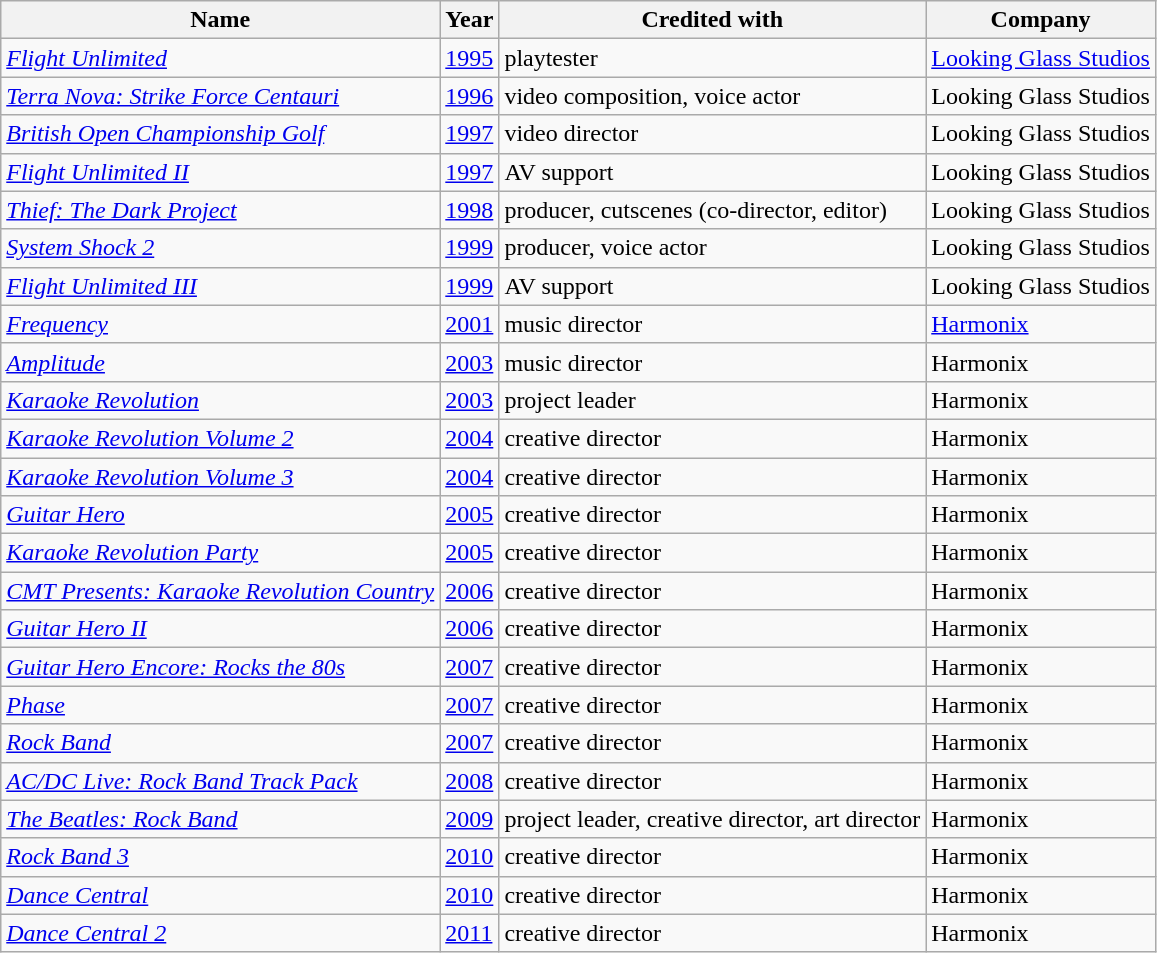<table class="wikitable sortable" border="1">
<tr>
<th scope="col">Name</th>
<th scope="col">Year</th>
<th scope="col">Credited with</th>
<th scope="col">Company</th>
</tr>
<tr>
<td><em><a href='#'>Flight Unlimited</a></em></td>
<td><a href='#'>1995</a></td>
<td>playtester</td>
<td><a href='#'>Looking Glass Studios</a></td>
</tr>
<tr>
<td><em><a href='#'>Terra Nova: Strike Force Centauri</a></em></td>
<td><a href='#'>1996</a></td>
<td>video composition, voice actor</td>
<td>Looking Glass Studios</td>
</tr>
<tr>
<td><em><a href='#'>British Open Championship Golf</a></em></td>
<td><a href='#'>1997</a></td>
<td>video director</td>
<td>Looking Glass Studios</td>
</tr>
<tr>
<td><em><a href='#'>Flight Unlimited II</a></em></td>
<td><a href='#'>1997</a></td>
<td>AV support</td>
<td>Looking Glass Studios</td>
</tr>
<tr>
<td><em><a href='#'>Thief: The Dark Project</a></em></td>
<td><a href='#'>1998</a></td>
<td>producer, cutscenes (co-director, editor)</td>
<td>Looking Glass Studios</td>
</tr>
<tr>
<td><em><a href='#'>System Shock 2</a></em></td>
<td><a href='#'>1999</a></td>
<td>producer, voice actor</td>
<td>Looking Glass Studios</td>
</tr>
<tr>
<td><em><a href='#'>Flight Unlimited III</a></em></td>
<td><a href='#'>1999</a></td>
<td>AV support</td>
<td>Looking Glass Studios</td>
</tr>
<tr>
<td><em><a href='#'>Frequency</a></em></td>
<td><a href='#'>2001</a></td>
<td>music director</td>
<td><a href='#'>Harmonix</a></td>
</tr>
<tr>
<td><em><a href='#'>Amplitude</a></em></td>
<td><a href='#'>2003</a></td>
<td>music director</td>
<td>Harmonix</td>
</tr>
<tr>
<td><em><a href='#'>Karaoke Revolution</a></em></td>
<td><a href='#'>2003</a></td>
<td>project leader</td>
<td>Harmonix</td>
</tr>
<tr>
<td><em><a href='#'>Karaoke Revolution Volume 2</a></em></td>
<td><a href='#'>2004</a></td>
<td>creative director</td>
<td>Harmonix</td>
</tr>
<tr>
<td><em><a href='#'>Karaoke Revolution Volume 3</a></em></td>
<td><a href='#'>2004</a></td>
<td>creative director</td>
<td>Harmonix</td>
</tr>
<tr>
<td><em><a href='#'>Guitar Hero</a></em></td>
<td><a href='#'>2005</a></td>
<td>creative director</td>
<td>Harmonix</td>
</tr>
<tr>
<td><em><a href='#'>Karaoke Revolution Party</a></em></td>
<td><a href='#'>2005</a></td>
<td>creative director</td>
<td>Harmonix</td>
</tr>
<tr>
<td><em><a href='#'>CMT Presents: Karaoke Revolution Country</a></em></td>
<td><a href='#'>2006</a></td>
<td>creative director</td>
<td>Harmonix</td>
</tr>
<tr>
<td><em><a href='#'>Guitar Hero II</a></em></td>
<td><a href='#'>2006</a></td>
<td>creative director</td>
<td>Harmonix</td>
</tr>
<tr>
<td><em><a href='#'>Guitar Hero Encore: Rocks the 80s</a></em></td>
<td><a href='#'>2007</a></td>
<td>creative director</td>
<td>Harmonix</td>
</tr>
<tr>
<td><em><a href='#'>Phase</a></em></td>
<td><a href='#'>2007</a></td>
<td>creative director</td>
<td>Harmonix</td>
</tr>
<tr>
<td><em><a href='#'>Rock Band</a></em></td>
<td><a href='#'>2007</a></td>
<td>creative director</td>
<td>Harmonix</td>
</tr>
<tr>
<td><em><a href='#'>AC/DC Live: Rock Band Track Pack</a></em></td>
<td><a href='#'>2008</a></td>
<td>creative director</td>
<td>Harmonix</td>
</tr>
<tr>
<td><em><a href='#'>The Beatles: Rock Band</a></em></td>
<td><a href='#'>2009</a></td>
<td>project leader, creative director, art director</td>
<td>Harmonix</td>
</tr>
<tr>
<td><em><a href='#'>Rock Band 3</a></em></td>
<td><a href='#'>2010</a></td>
<td>creative director</td>
<td>Harmonix</td>
</tr>
<tr>
<td><em><a href='#'>Dance Central</a></em></td>
<td><a href='#'>2010</a></td>
<td>creative director</td>
<td>Harmonix</td>
</tr>
<tr>
<td><em><a href='#'>Dance Central 2</a></em></td>
<td><a href='#'>2011</a></td>
<td>creative director</td>
<td>Harmonix</td>
</tr>
</table>
